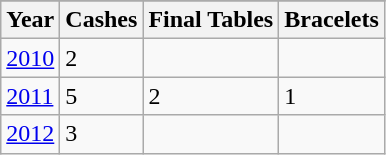<table class="wikitable">
<tr>
</tr>
<tr>
<th>Year</th>
<th>Cashes</th>
<th>Final Tables</th>
<th>Bracelets</th>
</tr>
<tr>
<td><a href='#'>2010</a></td>
<td>2</td>
<td></td>
<td></td>
</tr>
<tr>
<td><a href='#'>2011</a></td>
<td>5</td>
<td>2</td>
<td>1</td>
</tr>
<tr>
<td><a href='#'>2012</a></td>
<td>3</td>
<td></td>
<td></td>
</tr>
</table>
